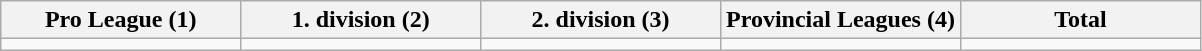<table class="wikitable">
<tr>
<th style="width:20%;">Pro League (1)</th>
<th style="width:20%;">1. division (2)</th>
<th style="width:20%;">2. division (3)</th>
<th style="width:20%;">Provincial Leagues (4)</th>
<th style="width:20%;">Total</th>
</tr>
<tr>
<td></td>
<td></td>
<td></td>
<td></td>
<td></td>
</tr>
</table>
